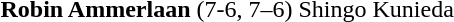<table>
<tr>
<td><strong>Robin Ammerlaan</strong></td>
<td style="text-align:center;">(7-6, 7–6)</td>
<td>Shingo Kunieda</td>
</tr>
</table>
